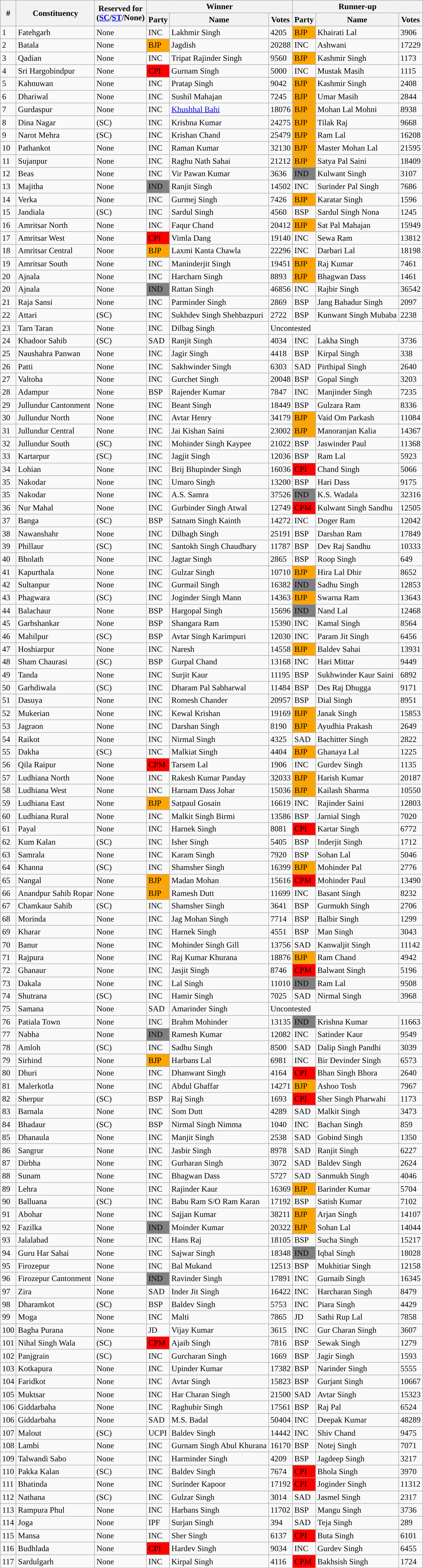<table class="wikitable sortable">
<tr>
<th rowspan=2>#</th>
<th rowspan=2>Constituency</th>
<th rowspan=2>Reserved for<br>(<a href='#'>SC</a>/<a href='#'>ST</a>/None)</th>
<th colspan=3>Winner</th>
<th colspan=3>Runner-up</th>
</tr>
<tr>
<th>Party</th>
<th>Name</th>
<th>Votes</th>
<th>Party</th>
<th>Name</th>
<th>Votes</th>
</tr>
<tr>
<td>1</td>
<td>Fatehgarh</td>
<td>None</td>
<td>INC</td>
<td>Lakhmir Singh</td>
<td>4205</td>
<td bgcolor="orange">BJP</td>
<td>Khairati Lal</td>
<td>3906</td>
</tr>
<tr>
<td>2</td>
<td>Batala</td>
<td>None</td>
<td bgcolor="orange">BJP</td>
<td>Jagdish</td>
<td>20288</td>
<td>INC</td>
<td>Ashwani</td>
<td>17229</td>
</tr>
<tr>
<td>3</td>
<td>Qadian</td>
<td>None</td>
<td>INC</td>
<td>Tripat Rajinder Singh</td>
<td>9560</td>
<td bgcolor="orange">BJP</td>
<td>Kashmir Singh</td>
<td>1173</td>
</tr>
<tr>
<td>4</td>
<td>Sri Hargobindpur</td>
<td>None</td>
<td bgcolor=#FF0000>CPI</td>
<td>Gurnam Singh</td>
<td>5000</td>
<td>INC</td>
<td>Mustak Masih</td>
<td>1115</td>
</tr>
<tr>
<td>5</td>
<td>Kahnuwan</td>
<td>None</td>
<td>INC</td>
<td>Pratap Singh</td>
<td>9042</td>
<td bgcolor="orange">BJP</td>
<td>Kashmir Singh</td>
<td>2408</td>
</tr>
<tr>
<td>6</td>
<td>Dhariwal</td>
<td>None</td>
<td>INC</td>
<td>Sushil Mahajan</td>
<td>7245</td>
<td bgcolor="orange">BJP</td>
<td>Umar Masih</td>
<td>2844</td>
</tr>
<tr>
<td>7</td>
<td>Gurdaspur</td>
<td>None</td>
<td>INC</td>
<td><a href='#'>Khushhal Bahi</a></td>
<td>18076</td>
<td bgcolor="orange">BJP</td>
<td>Mohan Lal Mohni</td>
<td>8938</td>
</tr>
<tr>
<td>8</td>
<td>Dina Nagar</td>
<td>(SC)</td>
<td>INC</td>
<td>Krishna Kumar</td>
<td>24275</td>
<td bgcolor="orange">BJP</td>
<td>Tilak Raj</td>
<td>9668</td>
</tr>
<tr>
<td>9</td>
<td>Narot Mehra</td>
<td>(SC)</td>
<td>INC</td>
<td>Krishan Chand</td>
<td>25479</td>
<td bgcolor="orange">BJP</td>
<td>Ram Lal</td>
<td>16208</td>
</tr>
<tr>
<td>10</td>
<td>Pathankot</td>
<td>None</td>
<td>INC</td>
<td>Raman Kumar</td>
<td>32130</td>
<td bgcolor="orange">BJP</td>
<td>Master Mohan Lal</td>
<td>21595</td>
</tr>
<tr>
<td>11</td>
<td>Sujanpur</td>
<td>None</td>
<td>INC</td>
<td>Raghu Nath Sahai</td>
<td>21212</td>
<td bgcolor="orange">BJP</td>
<td>Satya Pal Saini</td>
<td>18409</td>
</tr>
<tr>
<td>12</td>
<td>Beas</td>
<td>None</td>
<td>INC</td>
<td>Vir Pawan Kumar</td>
<td>3636</td>
<td style="background:gray;">IND</td>
<td>Kulwant Singh</td>
<td>3107</td>
</tr>
<tr>
<td>13</td>
<td>Majitha</td>
<td>None</td>
<td style="background:gray;">IND</td>
<td>Ranjit Singh</td>
<td>14502</td>
<td>INC</td>
<td>Surinder Pal Singh</td>
<td>7686</td>
</tr>
<tr>
<td>14</td>
<td>Verka</td>
<td>None</td>
<td>INC</td>
<td>Gurmej Singh</td>
<td>7426</td>
<td bgcolor="orange">BJP</td>
<td>Karatar Singh</td>
<td>1596</td>
</tr>
<tr>
<td>15</td>
<td>Jandiala</td>
<td>(SC)</td>
<td>INC</td>
<td>Sardul Singh</td>
<td>4560</td>
<td>BSP</td>
<td>Sardul Singh Nona</td>
<td>1245</td>
</tr>
<tr>
<td>16</td>
<td>Amritsar North</td>
<td>None</td>
<td>INC</td>
<td>Faqur Chand</td>
<td>20412</td>
<td bgcolor="orange">BJP</td>
<td>Sat Pal Mahajan</td>
<td>15949</td>
</tr>
<tr>
<td>17</td>
<td>Amritsar West</td>
<td>None</td>
<td bgcolor=#FF0000>CPI</td>
<td>Vimla Dang</td>
<td>19140</td>
<td>INC</td>
<td>Sewa Ram</td>
<td>13812</td>
</tr>
<tr>
<td>18</td>
<td>Amritsar Central</td>
<td>None</td>
<td bgcolor="orange">BJP</td>
<td>Laxmi Kanta Chawla</td>
<td>22296</td>
<td>INC</td>
<td>Darbari Lal</td>
<td>18198</td>
</tr>
<tr>
<td>19</td>
<td>Amritsar South</td>
<td>None</td>
<td>INC</td>
<td>Maninderjit Singh</td>
<td>19451</td>
<td bgcolor="orange">BJP</td>
<td>Raj Kumar</td>
<td>7461</td>
</tr>
<tr>
<td>20</td>
<td>Ajnala</td>
<td>None</td>
<td>INC</td>
<td>Harcharn Singh</td>
<td>8893</td>
<td bgcolor="orange">BJP</td>
<td>Bhagwan Dass</td>
<td>1461</td>
</tr>
<tr>
<td>20</td>
<td>Ajnala</td>
<td>None</td>
<td style="background:gray;">IND</td>
<td>Rattan Singh</td>
<td>46856</td>
<td>INC</td>
<td>Rajbir Singh</td>
<td>36542</td>
</tr>
<tr>
<td>21</td>
<td>Raja Sansi</td>
<td>None</td>
<td>INC</td>
<td>Parminder Singh</td>
<td>2869</td>
<td>BSP</td>
<td>Jang Bahadur Singh</td>
<td>2097</td>
</tr>
<tr>
<td>22</td>
<td>Attari</td>
<td>(SC)</td>
<td>INC</td>
<td>Sukhdev Singh Shehbazpuri</td>
<td>2722</td>
<td>BSP</td>
<td>Kunwant Singh Mubaba</td>
<td>2238</td>
</tr>
<tr>
<td>23</td>
<td>Tarn Taran</td>
<td>None</td>
<td>INC</td>
<td>Dilbag Singh</td>
<td colspan=4>Uncontested</td>
</tr>
<tr>
<td>24</td>
<td>Khadoor Sahib</td>
<td>(SC)</td>
<td style="background:">SAD</td>
<td>Ranjit Singh</td>
<td>4034</td>
<td>INC</td>
<td>Lakha Singh</td>
<td>3736</td>
</tr>
<tr>
<td>25</td>
<td>Naushahra Panwan</td>
<td>None</td>
<td>INC</td>
<td>Jagir Singh</td>
<td>4418</td>
<td>BSP</td>
<td>Kirpal Singh</td>
<td>338</td>
</tr>
<tr>
<td>26</td>
<td>Patti</td>
<td>None</td>
<td>INC</td>
<td>Sakhwinder Singh</td>
<td>6303</td>
<td style="background:">SAD</td>
<td>Pirthipal Singh</td>
<td>2640</td>
</tr>
<tr>
<td>27</td>
<td>Valtoha</td>
<td>None</td>
<td>INC</td>
<td>Gurchet Singh</td>
<td>20048</td>
<td>BSP</td>
<td>Gopal Singh</td>
<td>3203</td>
</tr>
<tr>
<td>28</td>
<td>Adampur</td>
<td>None</td>
<td>BSP</td>
<td>Rajender Kumar</td>
<td>7847</td>
<td>INC</td>
<td>Manjinder Singh</td>
<td>7235</td>
</tr>
<tr>
<td>29</td>
<td>Jullundur Cantonment</td>
<td>None</td>
<td>INC</td>
<td>Beant Singh</td>
<td>18449</td>
<td>BSP</td>
<td>Gulzara Ram</td>
<td>8336</td>
</tr>
<tr>
<td>30</td>
<td>Jullundur North</td>
<td>None</td>
<td>INC</td>
<td>Avtar Henry</td>
<td>34179</td>
<td bgcolor="orange">BJP</td>
<td>Vaid Om Parkash</td>
<td>11084</td>
</tr>
<tr>
<td>31</td>
<td>Jullundur Central</td>
<td>None</td>
<td>INC</td>
<td>Jai Kishan Saini</td>
<td>23002</td>
<td bgcolor="orange">BJP</td>
<td>Manoranjan Kalia</td>
<td>14367</td>
</tr>
<tr>
<td>32</td>
<td>Jullundur South</td>
<td>(SC)</td>
<td>INC</td>
<td>Mohinder Singh Kaypee</td>
<td>21022</td>
<td>BSP</td>
<td>Jaswinder Paul</td>
<td>11368</td>
</tr>
<tr>
<td>33</td>
<td>Kartarpur</td>
<td>(SC)</td>
<td>INC</td>
<td>Jagjit Singh</td>
<td>12036</td>
<td>BSP</td>
<td>Ram Lal</td>
<td>5923</td>
</tr>
<tr>
<td>34</td>
<td>Lohian</td>
<td>None</td>
<td>INC</td>
<td>Brij Bhupinder Singh</td>
<td>16036</td>
<td bgcolor=#FF0000>CPI</td>
<td>Chand Singh</td>
<td>5066</td>
</tr>
<tr>
<td>35</td>
<td>Nakodar</td>
<td>None</td>
<td>INC</td>
<td>Umaro Singh</td>
<td>13200</td>
<td>BSP</td>
<td>Hari Dass</td>
<td>9175</td>
</tr>
<tr>
<td>35</td>
<td>Nakodar</td>
<td>None</td>
<td>INC</td>
<td>A.S. Samra</td>
<td>37526</td>
<td style="background:gray;">IND</td>
<td>K.S. Wadala</td>
<td>32316</td>
</tr>
<tr>
<td>36</td>
<td>Nur Mahal</td>
<td>None</td>
<td>INC</td>
<td>Gurbinder Singh Atwal</td>
<td>12749</td>
<td bgcolor=#FF0000>CPM</td>
<td>Kulwant Singh Sandhu</td>
<td>12505</td>
</tr>
<tr>
<td>37</td>
<td>Banga</td>
<td>(SC)</td>
<td>BSP</td>
<td>Satnam Singh Kainth</td>
<td>14272</td>
<td>INC</td>
<td>Doger Ram</td>
<td>12042</td>
</tr>
<tr>
<td>38</td>
<td>Nawanshahr</td>
<td>None</td>
<td>INC</td>
<td>Dilbagh Singh</td>
<td>25191</td>
<td>BSP</td>
<td>Darshan Ram</td>
<td>17849</td>
</tr>
<tr>
<td>39</td>
<td>Phillaur</td>
<td>(SC)</td>
<td>INC</td>
<td>Santokh Singh Chaudhary</td>
<td>11787</td>
<td>BSP</td>
<td>Dev Raj Sandhu</td>
<td>10333</td>
</tr>
<tr>
<td>40</td>
<td>Bholath</td>
<td>None</td>
<td>INC</td>
<td>Jagtar Singh</td>
<td>2865</td>
<td>BSP</td>
<td>Roop Singh</td>
<td>649</td>
</tr>
<tr>
<td>41</td>
<td>Kapurthala</td>
<td>None</td>
<td>INC</td>
<td>Gulzar Singh</td>
<td>10710</td>
<td bgcolor="orange">BJP</td>
<td>Hira Lal Dhir</td>
<td>8652</td>
</tr>
<tr>
<td>42</td>
<td>Sultanpur</td>
<td>None</td>
<td>INC</td>
<td>Gurmail Singh</td>
<td>16382</td>
<td style="background:gray;">IND</td>
<td>Sadhu Singh</td>
<td>12853</td>
</tr>
<tr>
<td>43</td>
<td>Phagwara</td>
<td>(SC)</td>
<td>INC</td>
<td>Joginder Singh Mann</td>
<td>14363</td>
<td bgcolor="orange">BJP</td>
<td>Swarna Ram</td>
<td>13643</td>
</tr>
<tr>
<td>44</td>
<td>Balachaur</td>
<td>None</td>
<td>BSP</td>
<td>Hargopal Singh</td>
<td>15696</td>
<td style="background:gray;">IND</td>
<td>Nand Lal</td>
<td>12468</td>
</tr>
<tr>
<td>45</td>
<td>Garhshankar</td>
<td>None</td>
<td>BSP</td>
<td>Shangara Ram</td>
<td>15390</td>
<td>INC</td>
<td>Kamal Singh</td>
<td>8564</td>
</tr>
<tr>
<td>46</td>
<td>Mahilpur</td>
<td>(SC)</td>
<td>BSP</td>
<td>Avtar Singh Karimpuri</td>
<td>12030</td>
<td>INC</td>
<td>Param Jit Singh</td>
<td>6456</td>
</tr>
<tr>
<td>47</td>
<td>Hoshiarpur</td>
<td>None</td>
<td>INC</td>
<td>Naresh</td>
<td>14558</td>
<td bgcolor="orange">BJP</td>
<td>Baldev Sahai</td>
<td>13931</td>
</tr>
<tr>
<td>48</td>
<td>Sham Chaurasi</td>
<td>(SC)</td>
<td>BSP</td>
<td>Gurpal Chand</td>
<td>13168</td>
<td>INC</td>
<td>Hari Mittar</td>
<td>9449</td>
</tr>
<tr>
<td>49</td>
<td>Tanda</td>
<td>None</td>
<td>INC</td>
<td>Surjit Kaur</td>
<td>11195</td>
<td>BSP</td>
<td>Sukhwinder Kaur Saini</td>
<td>6892</td>
</tr>
<tr>
<td>50</td>
<td>Garhdiwala</td>
<td>(SC)</td>
<td>INC</td>
<td>Dharam Pal Sabharwal</td>
<td>11484</td>
<td>BSP</td>
<td>Des Raj Dhugga</td>
<td>9171</td>
</tr>
<tr>
<td>51</td>
<td>Dasuya</td>
<td>None</td>
<td>INC</td>
<td>Romesh Chander</td>
<td>20957</td>
<td>BSP</td>
<td>Dial Singh</td>
<td>8951</td>
</tr>
<tr>
<td>52</td>
<td>Mukerian</td>
<td>None</td>
<td>INC</td>
<td>Kewal Krishan</td>
<td>19169</td>
<td bgcolor="orange">BJP</td>
<td>Janak Singh</td>
<td>15853</td>
</tr>
<tr>
<td>53</td>
<td>Jagraon</td>
<td>None</td>
<td>INC</td>
<td>Darshan Singh</td>
<td>8190</td>
<td bgcolor="orange">BJP</td>
<td>Ayudhia Prakash</td>
<td>2649</td>
</tr>
<tr>
<td>54</td>
<td>Raikot</td>
<td>None</td>
<td>INC</td>
<td>Nirmal Singh</td>
<td>4325</td>
<td style="background:">SAD</td>
<td>Bachitter Singh</td>
<td>2822</td>
</tr>
<tr>
<td>55</td>
<td>Dakha</td>
<td>(SC)</td>
<td>INC</td>
<td>Malkiat Singh</td>
<td>4404</td>
<td bgcolor="orange">BJP</td>
<td>Ghanaya Lal</td>
<td>1225</td>
</tr>
<tr>
<td>56</td>
<td>Qila Raipur</td>
<td>None</td>
<td bgcolor=#FF0000>CPM</td>
<td>Tarsem Lal</td>
<td>1906</td>
<td>INC</td>
<td>Gurdev Singh</td>
<td>1135</td>
</tr>
<tr>
<td>57</td>
<td>Ludhiana North</td>
<td>None</td>
<td>INC</td>
<td>Rakesh Kumar Panday</td>
<td>32033</td>
<td bgcolor="orange">BJP</td>
<td>Harish Kumar</td>
<td>20187</td>
</tr>
<tr>
<td>58</td>
<td>Ludhiana West</td>
<td>None</td>
<td>INC</td>
<td>Harnam Dass Johar</td>
<td>15036</td>
<td bgcolor="orange">BJP</td>
<td>Kailash Sharma</td>
<td>10550</td>
</tr>
<tr>
<td>59</td>
<td>Ludhiana East</td>
<td>None</td>
<td bgcolor="orange">BJP</td>
<td>Satpaul Gosain</td>
<td>16619</td>
<td>INC</td>
<td>Rajinder Saini</td>
<td>12803</td>
</tr>
<tr>
<td>60</td>
<td>Ludhiana Rural</td>
<td>None</td>
<td>INC</td>
<td>Malkit Singh Birmi</td>
<td>13586</td>
<td>BSP</td>
<td>Jarnial Singh</td>
<td>7020</td>
</tr>
<tr>
<td>61</td>
<td>Payal</td>
<td>None</td>
<td>INC</td>
<td>Harnek Singh</td>
<td>8081</td>
<td bgcolor=#FF0000>CPI</td>
<td>Kartar Singh</td>
<td>6772</td>
</tr>
<tr>
<td>62</td>
<td>Kum Kalan</td>
<td>(SC)</td>
<td>INC</td>
<td>Isher Singh</td>
<td>5405</td>
<td>BSP</td>
<td>Inderjit Singh</td>
<td>1712</td>
</tr>
<tr>
<td>63</td>
<td>Samrala</td>
<td>None</td>
<td>INC</td>
<td>Karam Singh</td>
<td>7920</td>
<td>BSP</td>
<td>Sohan Lal</td>
<td>5046</td>
</tr>
<tr>
<td>64</td>
<td>Khanna</td>
<td>(SC)</td>
<td>INC</td>
<td>Shamsher Singh</td>
<td>16399</td>
<td bgcolor="orange">BJP</td>
<td>Mohinder Pal</td>
<td>2776</td>
</tr>
<tr>
<td>65</td>
<td>Nangal</td>
<td>None</td>
<td bgcolor="orange">BJP</td>
<td>Madan Mohan</td>
<td>15616</td>
<td bgcolor=#FF0000>CPM</td>
<td>Mohinder Paul</td>
<td>13490</td>
</tr>
<tr>
<td>66</td>
<td>Anandpur Sahib Ropar</td>
<td>None</td>
<td bgcolor="orange">BJP</td>
<td>Ramesh Dutt</td>
<td>11699</td>
<td>INC</td>
<td>Basant Singh</td>
<td>8232</td>
</tr>
<tr>
<td>67</td>
<td>Chamkaur Sahib</td>
<td>(SC)</td>
<td>INC</td>
<td>Shamsher Singh</td>
<td>3641</td>
<td>BSP</td>
<td>Gurmukh Singh</td>
<td>2706</td>
</tr>
<tr>
<td>68</td>
<td>Morinda</td>
<td>None</td>
<td>INC</td>
<td>Jag Mohan Singh</td>
<td>7714</td>
<td>BSP</td>
<td>Balbir Singh</td>
<td>1299</td>
</tr>
<tr>
<td>69</td>
<td>Kharar</td>
<td>None</td>
<td>INC</td>
<td>Harnek Singh</td>
<td>4551</td>
<td>BSP</td>
<td>Man Singh</td>
<td>3043</td>
</tr>
<tr>
<td>70</td>
<td>Banur</td>
<td>None</td>
<td>INC</td>
<td>Mohinder Singh Gill</td>
<td>13756</td>
<td style="background:">SAD</td>
<td>Kanwaljit Singh</td>
<td>11142</td>
</tr>
<tr>
<td>71</td>
<td>Rajpura</td>
<td>None</td>
<td>INC</td>
<td>Raj Kumar Khurana</td>
<td>18876</td>
<td bgcolor="orange">BJP</td>
<td>Ram Chand</td>
<td>4942</td>
</tr>
<tr>
<td>72</td>
<td>Ghanaur</td>
<td>None</td>
<td>INC</td>
<td>Jasjit Singh</td>
<td>8746</td>
<td bgcolor=#FF0000>CPM</td>
<td>Balwant Singh</td>
<td>5196</td>
</tr>
<tr>
<td>73</td>
<td>Dakala</td>
<td>None</td>
<td>INC</td>
<td>Lal Singh</td>
<td>11010</td>
<td style="background:gray;">IND</td>
<td>Ram Lal</td>
<td>9508</td>
</tr>
<tr>
<td>74</td>
<td>Shutrana</td>
<td>(SC)</td>
<td>INC</td>
<td>Hamir Singh</td>
<td>7025</td>
<td style="background:">SAD</td>
<td>Nirmal Singh</td>
<td>3968</td>
</tr>
<tr>
<td>75</td>
<td>Samana</td>
<td>None</td>
<td style="background:">SAD</td>
<td>Amarinder Singh</td>
<td colspan=4>Uncontested</td>
</tr>
<tr>
<td>76</td>
<td>Patiala Town</td>
<td>None</td>
<td>INC</td>
<td>Brahm Mohinder</td>
<td>13135</td>
<td style="background:gray;">IND</td>
<td>Krishna Kumar</td>
<td>11663</td>
</tr>
<tr>
<td>77</td>
<td>Nabha</td>
<td>None</td>
<td style="background:gray;">IND</td>
<td>Ramesh Kumar</td>
<td>12082</td>
<td>INC</td>
<td>Satinder Kaur</td>
<td>9549</td>
</tr>
<tr>
<td>78</td>
<td>Amloh</td>
<td>(SC)</td>
<td>INC</td>
<td>Sadhu Singh</td>
<td>8500</td>
<td style="background:">SAD</td>
<td>Dalip Singh Pandhi</td>
<td>3039</td>
</tr>
<tr>
<td>79</td>
<td>Sirhind</td>
<td>None</td>
<td bgcolor="orange">BJP</td>
<td>Harbans Lal</td>
<td>6981</td>
<td>INC</td>
<td>Bir Devinder Singh</td>
<td>6573</td>
</tr>
<tr>
<td>80</td>
<td>Dhuri</td>
<td>None</td>
<td>INC</td>
<td>Dhanwant Singh</td>
<td>4164</td>
<td bgcolor=#FF0000>CPI</td>
<td>Bhan Singh Bhora</td>
<td>2640</td>
</tr>
<tr>
<td>81</td>
<td>Malerkotla</td>
<td>None</td>
<td>INC</td>
<td>Abdul Ghaffar</td>
<td>14271</td>
<td bgcolor="orange">BJP</td>
<td>Ashoo Tosh</td>
<td>7967</td>
</tr>
<tr>
<td>82</td>
<td>Sherpur</td>
<td>(SC)</td>
<td>BSP</td>
<td>Raj Singh</td>
<td>1693</td>
<td bgcolor=#FF0000>CPI</td>
<td>Sher Singh Pharwahi</td>
<td>1173</td>
</tr>
<tr>
<td>83</td>
<td>Barnala</td>
<td>None</td>
<td>INC</td>
<td>Som Dutt</td>
<td>4289</td>
<td style="background:">SAD</td>
<td>Malkit Singh</td>
<td>3473</td>
</tr>
<tr>
<td>84</td>
<td>Bhadaur</td>
<td>(SC)</td>
<td>BSP</td>
<td>Nirmal Singh Nimma</td>
<td>1040</td>
<td>INC</td>
<td>Bachan Singh</td>
<td>859</td>
</tr>
<tr>
<td>85</td>
<td>Dhanaula</td>
<td>None</td>
<td>INC</td>
<td>Manjit Singh</td>
<td>2538</td>
<td style="background:">SAD</td>
<td>Gobind Singh</td>
<td>1350</td>
</tr>
<tr>
<td>86</td>
<td>Sangrur</td>
<td>None</td>
<td>INC</td>
<td>Jasbir Singh</td>
<td>8978</td>
<td style="background:">SAD</td>
<td>Ranjit Singh</td>
<td>6227</td>
</tr>
<tr>
<td>87</td>
<td>Dirbha</td>
<td>None</td>
<td>INC</td>
<td>Gurharan Singh</td>
<td>3072</td>
<td style="background:">SAD</td>
<td>Baldev Singh</td>
<td>2624</td>
</tr>
<tr>
<td>88</td>
<td>Sunam</td>
<td>None</td>
<td>INC</td>
<td>Bhagwan Dass</td>
<td>5727</td>
<td style="background:">SAD</td>
<td>Sanmukh Singh</td>
<td>4046</td>
</tr>
<tr>
<td>89</td>
<td>Lehra</td>
<td>None</td>
<td>INC</td>
<td>Rajinder Kaur</td>
<td>16369</td>
<td bgcolor="orange">BJP</td>
<td>Barinder Kumar</td>
<td>5704</td>
</tr>
<tr>
<td>90</td>
<td>Balluana</td>
<td>(SC)</td>
<td>INC</td>
<td>Babu Ram S/O Ram Karan</td>
<td>17192</td>
<td>BSP</td>
<td>Satish Kumar</td>
<td>7102</td>
</tr>
<tr>
<td>91</td>
<td>Abohar</td>
<td>None</td>
<td>INC</td>
<td>Sajjan Kumar</td>
<td>38211</td>
<td bgcolor="orange">BJP</td>
<td>Arjan Singh</td>
<td>14107</td>
</tr>
<tr>
<td>92</td>
<td>Fazilka</td>
<td>None</td>
<td style="background:gray;">IND</td>
<td>Moinder Kumar</td>
<td>20322</td>
<td bgcolor="orange">BJP</td>
<td>Sohan Lal</td>
<td>14044</td>
</tr>
<tr>
<td>93</td>
<td>Jalalabad</td>
<td>None</td>
<td>INC</td>
<td>Hans Raj</td>
<td>18105</td>
<td>BSP</td>
<td>Sucha Singh</td>
<td>15217</td>
</tr>
<tr>
<td>94</td>
<td>Guru Har Sahai</td>
<td>None</td>
<td>INC</td>
<td>Sajwar Singh</td>
<td>18348</td>
<td style="background:gray;">IND</td>
<td>Iqbal Singh</td>
<td>18028</td>
</tr>
<tr>
<td>95</td>
<td>Firozepur</td>
<td>None</td>
<td>INC</td>
<td>Bal Mukand</td>
<td>12513</td>
<td>BSP</td>
<td>Mukhitiar Singh</td>
<td>12158</td>
</tr>
<tr>
<td>96</td>
<td>Firozepur Cantonment</td>
<td>None</td>
<td style="background:gray;">IND</td>
<td>Ravinder Singh</td>
<td>17891</td>
<td>INC</td>
<td>Gurnaib Singh</td>
<td>16345</td>
</tr>
<tr>
<td>97</td>
<td>Zira</td>
<td>None</td>
<td style="background:">SAD</td>
<td>Inder Jit Singh</td>
<td>16422</td>
<td>INC</td>
<td>Harcharan Singh</td>
<td>8479</td>
</tr>
<tr>
<td>98</td>
<td>Dharamkot</td>
<td>(SC)</td>
<td>BSP</td>
<td>Baldev Singh</td>
<td>5753</td>
<td>INC</td>
<td>Piara Singh</td>
<td>4429</td>
</tr>
<tr>
<td>99</td>
<td>Moga</td>
<td>None</td>
<td>INC</td>
<td>Malti</td>
<td>7865</td>
<td>JD</td>
<td>Sathi Rup Lal</td>
<td>7858</td>
</tr>
<tr>
<td>100</td>
<td>Bagha Purana</td>
<td>None</td>
<td>JD</td>
<td>Vijay Kumar</td>
<td>3615</td>
<td>INC</td>
<td>Gur Charan Singh</td>
<td>3607</td>
</tr>
<tr>
<td>101</td>
<td>Nihal Singh Wala</td>
<td>(SC)</td>
<td bgcolor=#FF0000>CPM</td>
<td>Ajaib Singh</td>
<td>7816</td>
<td>BSP</td>
<td>Sewak Singh</td>
<td>1279</td>
</tr>
<tr>
<td>102</td>
<td>Panjgrain</td>
<td>(SC)</td>
<td>INC</td>
<td>Gurcharan Singh</td>
<td>1669</td>
<td>BSP</td>
<td>Jagir Singh</td>
<td>1593</td>
</tr>
<tr>
<td>103</td>
<td>Kotkapura</td>
<td>None</td>
<td>INC</td>
<td>Upinder Kumar</td>
<td>17382</td>
<td>BSP</td>
<td>Narinder Singh</td>
<td>5555</td>
</tr>
<tr>
<td>104</td>
<td>Faridkot</td>
<td>None</td>
<td>INC</td>
<td>Avtar Singh</td>
<td>15823</td>
<td>BSP</td>
<td>Gurjant Singh</td>
<td>10667</td>
</tr>
<tr>
<td>105</td>
<td>Muktsar</td>
<td>None</td>
<td>INC</td>
<td>Har Charan Singh</td>
<td>21500</td>
<td style="background:">SAD</td>
<td>Avtar Singh</td>
<td>15323</td>
</tr>
<tr>
<td>106</td>
<td>Giddarbaha</td>
<td>None</td>
<td>INC</td>
<td>Raghubir Singh</td>
<td>17561</td>
<td>BSP</td>
<td>Raj Pal</td>
<td>6524</td>
</tr>
<tr>
<td>106</td>
<td>Giddarbaha</td>
<td>None</td>
<td style="background:">SAD</td>
<td>M.S. Badal</td>
<td>50404</td>
<td>INC</td>
<td>Deepak Kumar</td>
<td>48289</td>
</tr>
<tr>
<td>107</td>
<td>Malout</td>
<td>(SC)</td>
<td>UCPI</td>
<td>Baldev Singh</td>
<td>14442</td>
<td>INC</td>
<td>Shiv Chand</td>
<td>9475</td>
</tr>
<tr>
<td>108</td>
<td>Lambi</td>
<td>None</td>
<td>INC</td>
<td>Gurnam Singh Abul Khurana</td>
<td>16170</td>
<td>BSP</td>
<td>Notej Singh</td>
<td>7071</td>
</tr>
<tr>
<td>109</td>
<td>Talwandi Sabo</td>
<td>None</td>
<td>INC</td>
<td>Harminder Singh</td>
<td>4209</td>
<td>BSP</td>
<td>Jagdeep Singh</td>
<td>3217</td>
</tr>
<tr>
<td>110</td>
<td>Pakka Kalan</td>
<td>(SC)</td>
<td>INC</td>
<td>Baldev Singh</td>
<td>7674</td>
<td bgcolor=#FF0000>CPI</td>
<td>Bhola Singh</td>
<td>3970</td>
</tr>
<tr>
<td>111</td>
<td>Bhatinda</td>
<td>None</td>
<td>INC</td>
<td>Surinder Kapoor</td>
<td>17192</td>
<td bgcolor=#FF0000>CPI</td>
<td>Joginder Singh</td>
<td>11312</td>
</tr>
<tr>
<td>112</td>
<td>Nathana</td>
<td>(SC)</td>
<td>INC</td>
<td>Gulzar Singh</td>
<td>3014</td>
<td style="background:">SAD</td>
<td>Jasmel Singh</td>
<td>2317</td>
</tr>
<tr>
<td>113</td>
<td>Rampura Phul</td>
<td>None</td>
<td>INC</td>
<td>Harbans Singh</td>
<td>11702</td>
<td>BSP</td>
<td>Mangu Singh</td>
<td>3736</td>
</tr>
<tr>
<td>114</td>
<td>Joga</td>
<td>None</td>
<td>IPF</td>
<td>Surjan Singh</td>
<td>394</td>
<td style="background:">SAD</td>
<td>Teja Singh</td>
<td>289</td>
</tr>
<tr>
<td>115</td>
<td>Mansa</td>
<td>None</td>
<td>INC</td>
<td>Sher Singh</td>
<td>6137</td>
<td bgcolor=#FF0000>CPI</td>
<td>Buta Singh</td>
<td>6101</td>
</tr>
<tr>
<td>116</td>
<td>Budhlada</td>
<td>None</td>
<td bgcolor=#FF0000>CPI</td>
<td>Hardev Singh</td>
<td>9034</td>
<td>INC</td>
<td>Gurdev Singh</td>
<td>6455</td>
</tr>
<tr>
<td>117</td>
<td>Sardulgarh</td>
<td>None</td>
<td>INC</td>
<td>Kirpal Singh</td>
<td>4116</td>
<td bgcolor=#FF0000>CPM</td>
<td>Bakhsish Singh</td>
<td>1724</td>
</tr>
</table>
